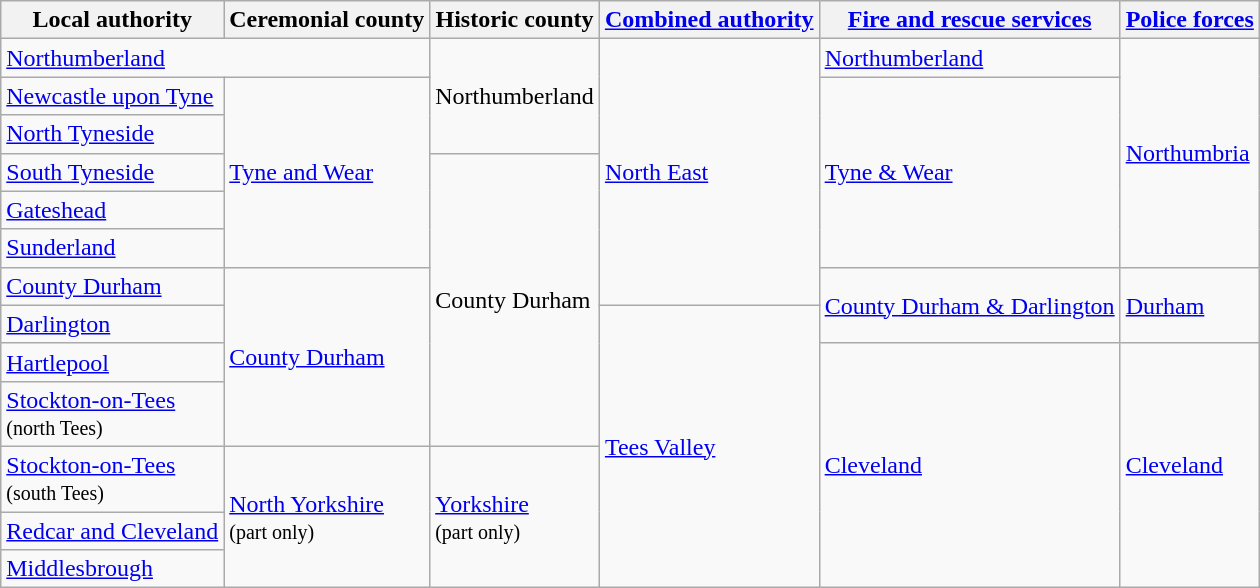<table class="wikitable">
<tr>
<th>Local authority</th>
<th>Ceremonial county</th>
<th>Historic county</th>
<th><a href='#'>Combined authority</a></th>
<th><a href='#'>Fire and rescue services</a></th>
<th><a href='#'>Police forces</a></th>
</tr>
<tr>
<td colspan="2"><a href='#'>Northumberland</a></td>
<td rowspan="3">Northumberland</td>
<td rowspan="7"><a href='#'>North East</a></td>
<td><a href='#'>Northumberland</a></td>
<td rowspan="6"><a href='#'>Northumbria</a></td>
</tr>
<tr>
<td><a href='#'>Newcastle upon Tyne</a></td>
<td rowspan="5"><a href='#'>Tyne and Wear</a></td>
<td rowspan="5"><a href='#'>Tyne & Wear</a></td>
</tr>
<tr>
<td><a href='#'>North Tyneside</a></td>
</tr>
<tr>
<td><a href='#'>South Tyneside</a></td>
<td rowspan="7">County Durham</td>
</tr>
<tr>
<td><a href='#'>Gateshead</a></td>
</tr>
<tr>
<td><a href='#'>Sunderland</a></td>
</tr>
<tr>
<td><a href='#'>County Durham</a></td>
<td rowspan="4"><a href='#'>County Durham</a></td>
<td rowspan="2"><a href='#'>County Durham & Darlington</a></td>
<td rowspan="2"><a href='#'>Durham</a></td>
</tr>
<tr>
<td><a href='#'>Darlington</a></td>
<td rowspan="6"><a href='#'>Tees Valley</a></td>
</tr>
<tr>
<td><a href='#'>Hartlepool</a></td>
<td rowspan="5"><a href='#'>Cleveland</a></td>
<td rowspan="5"><a href='#'>Cleveland</a></td>
</tr>
<tr>
<td><a href='#'>Stockton-on-Tees</a><br><small>(north Tees)</small></td>
</tr>
<tr>
<td><a href='#'>Stockton-on-Tees</a><br><small>(south Tees)</small></td>
<td rowspan="3"><a href='#'>North Yorkshire</a><br><small>(part only)</small></td>
<td rowspan="3"><a href='#'>Yorkshire</a><br><small>(part only)</small></td>
</tr>
<tr>
<td><a href='#'>Redcar and Cleveland</a></td>
</tr>
<tr>
<td><a href='#'>Middlesbrough</a></td>
</tr>
</table>
